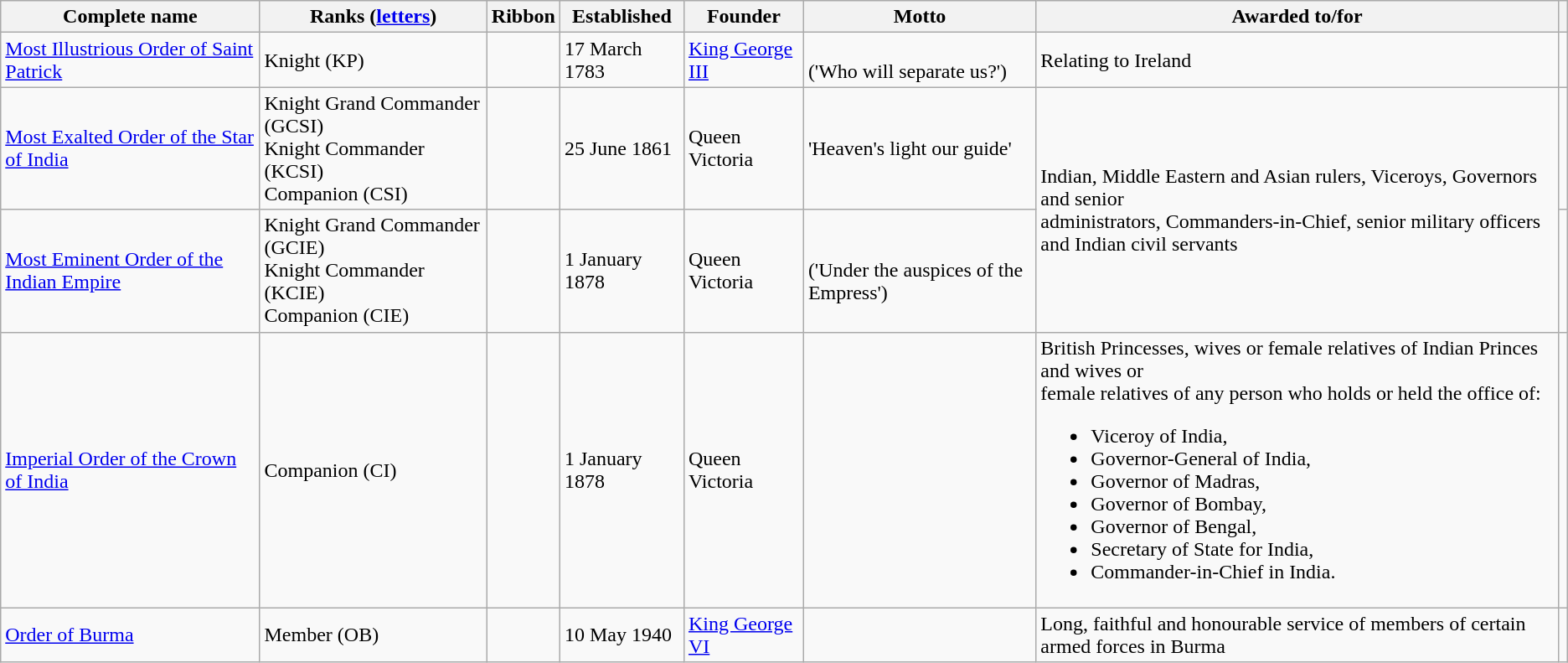<table class="wikitable sortable">
<tr>
<th>Complete name</th>
<th>Ranks (<a href='#'>letters</a>)</th>
<th>Ribbon</th>
<th>Established</th>
<th>Founder</th>
<th>Motto</th>
<th>Awarded to/for</th>
<th class=unsortable></th>
</tr>
<tr>
<td><a href='#'>Most Illustrious Order of Saint Patrick</a></td>
<td>Knight (KP)</td>
<td></td>
<td>17 March 1783</td>
<td><a href='#'>King George III</a></td>
<td><br>('Who will separate us?')</td>
<td>Relating to Ireland</td>
<td></td>
</tr>
<tr>
<td><a href='#'>Most Exalted Order of the Star of India</a></td>
<td>Knight Grand Commander (GCSI)<br>Knight Commander (KCSI)<br>Companion (CSI)</td>
<td></td>
<td>25 June 1861</td>
<td>Queen Victoria</td>
<td>'Heaven's light our guide'</td>
<td rowspan=2>Indian, Middle Eastern and Asian rulers, Viceroys, Governors and senior<br>administrators, Commanders-in-Chief, senior military officers and Indian civil servants</td>
<td></td>
</tr>
<tr>
<td><a href='#'>Most Eminent Order of the Indian Empire</a></td>
<td>Knight Grand Commander (GCIE)<br>Knight Commander (KCIE)<br>Companion (CIE)</td>
<td></td>
<td>1 January 1878</td>
<td>Queen Victoria</td>
<td><br>('Under the auspices of the Empress')</td>
<td></td>
</tr>
<tr>
<td><a href='#'>Imperial Order of the Crown of India</a></td>
<td>Companion (CI)</td>
<td></td>
<td>1 January 1878</td>
<td>Queen Victoria</td>
<td></td>
<td>British Princesses, wives or female relatives of Indian Princes and wives or<br>female relatives of any person who holds or held the office of:<br><ul><li>Viceroy of India,</li><li>Governor-General of India,</li><li>Governor of Madras,</li><li>Governor of Bombay,</li><li>Governor of Bengal,</li><li>Secretary of State for India,</li><li>Commander-in-Chief in India.</li></ul></td>
<td></td>
</tr>
<tr>
<td><a href='#'>Order of Burma</a></td>
<td>Member (OB)</td>
<td></td>
<td>10 May 1940</td>
<td><a href='#'>King George VI</a></td>
<td></td>
<td>Long, faithful and honourable service of members of certain armed forces in Burma</td>
<td></td>
</tr>
</table>
